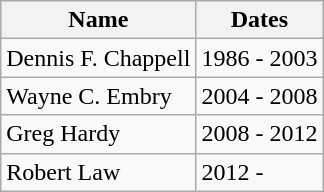<table class="wikitable">
<tr>
<th>Name</th>
<th>Dates</th>
</tr>
<tr>
<td>Dennis F. Chappell</td>
<td>1986 - 2003</td>
</tr>
<tr>
<td>Wayne C. Embry</td>
<td>2004 - 2008</td>
</tr>
<tr>
<td>Greg Hardy</td>
<td>2008 - 2012</td>
</tr>
<tr>
<td>Robert Law</td>
<td>2012 -</td>
</tr>
</table>
